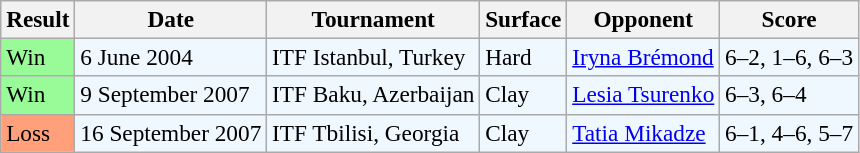<table class="sortable wikitable" style=font-size:97%>
<tr>
<th>Result</th>
<th>Date</th>
<th>Tournament</th>
<th>Surface</th>
<th>Opponent</th>
<th class="unsortable">Score</th>
</tr>
<tr style="background:#f0f8ff;">
<td bgcolor=98FB98>Win</td>
<td>6 June 2004</td>
<td>ITF Istanbul, Turkey</td>
<td>Hard</td>
<td> <a href='#'>Iryna Brémond</a></td>
<td>6–2, 1–6, 6–3</td>
</tr>
<tr style="background:#f0f8ff;">
<td bgcolor=98FB98>Win</td>
<td>9 September 2007</td>
<td>ITF Baku, Azerbaijan</td>
<td>Clay</td>
<td> <a href='#'>Lesia Tsurenko</a></td>
<td>6–3, 6–4</td>
</tr>
<tr style="background:#f0f8ff;">
<td style="background:#ffa07a;">Loss</td>
<td>16 September 2007</td>
<td>ITF Tbilisi, Georgia</td>
<td>Clay</td>
<td> <a href='#'>Tatia Mikadze</a></td>
<td>6–1, 4–6, 5–7</td>
</tr>
</table>
